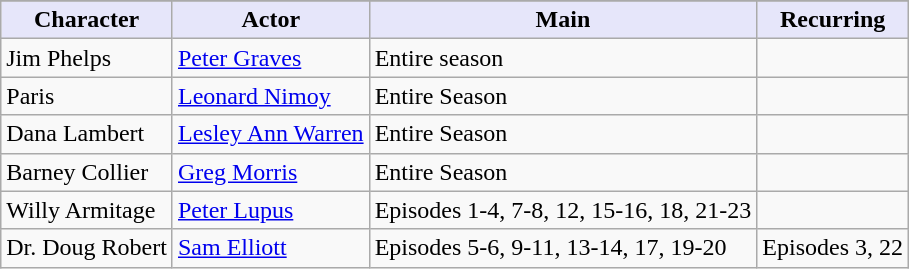<table class="wikitable">
<tr>
</tr>
<tr style="background:Lavender; text-align:center;">
<td><strong>Character</strong></td>
<td><strong>Actor</strong></td>
<td><strong>Main</strong></td>
<td><strong>Recurring</strong></td>
</tr>
<tr>
<td>Jim Phelps</td>
<td><a href='#'>Peter Graves</a></td>
<td>Entire season</td>
<td></td>
</tr>
<tr>
<td>Paris</td>
<td><a href='#'>Leonard Nimoy</a></td>
<td>Entire Season</td>
<td></td>
</tr>
<tr>
<td>Dana Lambert</td>
<td><a href='#'>Lesley Ann Warren</a></td>
<td>Entire Season</td>
<td></td>
</tr>
<tr>
<td>Barney Collier</td>
<td><a href='#'>Greg Morris</a></td>
<td>Entire Season</td>
<td></td>
</tr>
<tr>
<td>Willy Armitage</td>
<td><a href='#'>Peter Lupus</a></td>
<td>Episodes 1-4, 7-8, 12, 15-16, 18, 21-23</td>
<td></td>
</tr>
<tr>
<td>Dr. Doug Robert</td>
<td><a href='#'>Sam Elliott</a></td>
<td>Episodes 5-6, 9-11, 13-14, 17, 19-20</td>
<td>Episodes 3, 22</td>
</tr>
</table>
